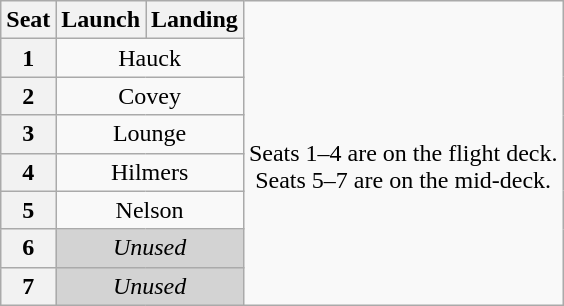<table class="wikitable" style="text-align:center">
<tr>
<th>Seat</th>
<th>Launch</th>
<th>Landing</th>
<td rowspan=8><br>Seats 1–4 are on the flight deck.<br>Seats 5–7 are on the mid-deck.</td>
</tr>
<tr>
<th>1</th>
<td colspan=2>Hauck</td>
</tr>
<tr>
<th>2</th>
<td colspan=2>Covey</td>
</tr>
<tr>
<th>3</th>
<td colspan=2>Lounge</td>
</tr>
<tr>
<th>4</th>
<td colspan=2>Hilmers</td>
</tr>
<tr>
<th>5</th>
<td colspan=2>Nelson</td>
</tr>
<tr>
<th>6</th>
<td colspan=2 style="background-color:lightgray"><em>Unused</em></td>
</tr>
<tr>
<th>7</th>
<td colspan=2 style="background-color:lightgray"><em>Unused</em></td>
</tr>
</table>
